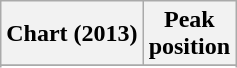<table class="wikitable sortable plainrowheaders">
<tr>
<th scope="col">Chart (2013)</th>
<th scope="col">Peak<br>position</th>
</tr>
<tr>
</tr>
<tr>
</tr>
<tr>
</tr>
</table>
